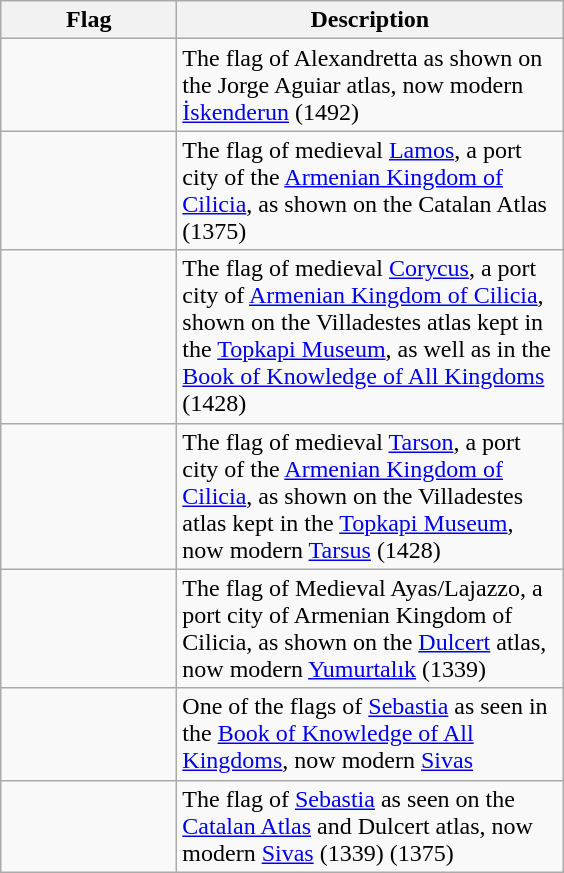<table class="wikitable">
<tr>
<th width="110" Flag of Tatev>Flag</th>
<th width="250">Description</th>
</tr>
<tr>
<td></td>
<td>The flag of Alexandretta as shown on the Jorge Aguiar atlas, now modern <a href='#'>İskenderun</a> (1492)</td>
</tr>
<tr>
<td></td>
<td> The flag of medieval <a href='#'>Lamos</a>, a port city of the <a href='#'>Armenian Kingdom of Cilicia</a>, as shown on the Catalan Atlas  (1375)</td>
</tr>
<tr>
<td></td>
<td>The flag of medieval <a href='#'>Corycus</a>, a port city of <a href='#'>Armenian Kingdom of Cilicia</a>, shown on the Villadestes atlas kept in the <a href='#'>Topkapi Museum</a>, as well as in the <a href='#'>Book of Knowledge of All Kingdoms</a>   (1428)</td>
</tr>
<tr>
<td></td>
<td>The flag of medieval <a href='#'>Tarson</a>, a port city of the <a href='#'>Armenian Kingdom of Cilicia</a>, as shown on the Villadestes atlas kept in the <a href='#'>Topkapi Museum</a>, now modern <a href='#'>Tarsus</a>   (1428)</td>
</tr>
<tr>
<td></td>
<td>The flag of Medieval Ayas/Lajazzo, a port city of Armenian Kingdom of Cilicia, as shown on the <a href='#'>Dulcert</a> atlas, now modern <a href='#'>Yumurtalık</a>   (1339)</td>
</tr>
<tr>
<td></td>
<td>One of the flags of <a href='#'>Sebastia</a> as seen in the <a href='#'>Book of Knowledge of All Kingdoms</a>, now modern <a href='#'>Sivas</a></td>
</tr>
<tr>
<td></td>
<td>The flag of <a href='#'>Sebastia</a> as seen on the <a href='#'>Catalan Atlas</a> and Dulcert atlas, now modern <a href='#'>Sivas</a>  (1339) (1375)</td>
</tr>
</table>
